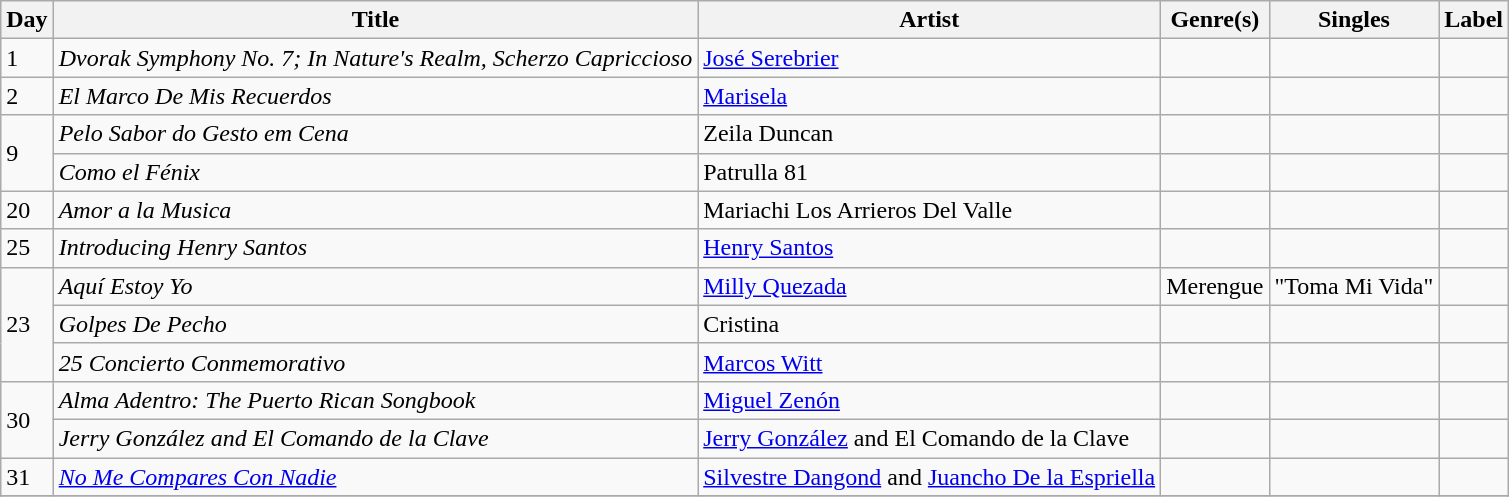<table class="wikitable sortable" style="text-align: left;">
<tr>
<th>Day</th>
<th>Title</th>
<th>Artist</th>
<th>Genre(s)</th>
<th>Singles</th>
<th>Label</th>
</tr>
<tr>
<td>1</td>
<td><em>Dvorak Symphony No. 7; In Nature's Realm, Scherzo Capriccioso</em></td>
<td><a href='#'>José Serebrier</a></td>
<td></td>
<td></td>
<td></td>
</tr>
<tr>
<td>2</td>
<td><em>El Marco De Mis Recuerdos</em></td>
<td><a href='#'>Marisela</a></td>
<td></td>
<td></td>
<td></td>
</tr>
<tr>
<td rowspan="2">9</td>
<td><em>Pelo Sabor do Gesto em Cena</em></td>
<td>Zeila Duncan</td>
<td></td>
<td></td>
<td></td>
</tr>
<tr>
<td><em>Como el Fénix</em></td>
<td>Patrulla 81</td>
<td></td>
<td></td>
<td></td>
</tr>
<tr>
<td>20</td>
<td><em>Amor a la Musica</em></td>
<td>Mariachi Los Arrieros Del Valle</td>
<td></td>
<td></td>
<td></td>
</tr>
<tr>
<td>25</td>
<td><em>Introducing Henry Santos</em></td>
<td><a href='#'>Henry Santos</a></td>
<td></td>
<td></td>
<td></td>
</tr>
<tr>
<td rowspan="3">23</td>
<td><em>Aquí Estoy Yo</em></td>
<td><a href='#'>Milly Quezada</a></td>
<td>Merengue</td>
<td>"Toma Mi Vida"</td>
<td></td>
</tr>
<tr>
<td><em>Golpes De Pecho</em></td>
<td>Cristina</td>
<td></td>
<td></td>
<td></td>
</tr>
<tr>
<td><em>25 Concierto Conmemorativo</em></td>
<td><a href='#'>Marcos Witt</a></td>
<td></td>
<td></td>
<td></td>
</tr>
<tr>
<td rowspan="2">30</td>
<td><em>Alma Adentro: The Puerto Rican Songbook</em></td>
<td><a href='#'>Miguel Zenón</a></td>
<td></td>
<td></td>
<td></td>
</tr>
<tr>
<td><em>Jerry González and El Comando de la Clave</em></td>
<td><a href='#'>Jerry González</a> and El Comando de la Clave</td>
<td></td>
<td></td>
<td></td>
</tr>
<tr>
<td>31</td>
<td><em><a href='#'>No Me Compares Con Nadie</a></em></td>
<td><a href='#'>Silvestre Dangond</a> and <a href='#'>Juancho De la Espriella</a></td>
<td></td>
<td></td>
<td></td>
</tr>
<tr>
</tr>
</table>
